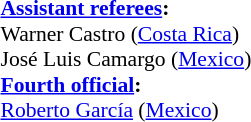<table width=100% style="font-size: 90%">
<tr>
<td><br><br><strong><a href='#'>Assistant referees</a>:</strong>
<br>Warner Castro (<a href='#'>Costa Rica</a>)
<br>José Luis Camargo (<a href='#'>Mexico</a>)
<br><strong><a href='#'>Fourth official</a>:</strong>
<br><a href='#'>Roberto García</a> (<a href='#'>Mexico</a>)</td>
</tr>
</table>
